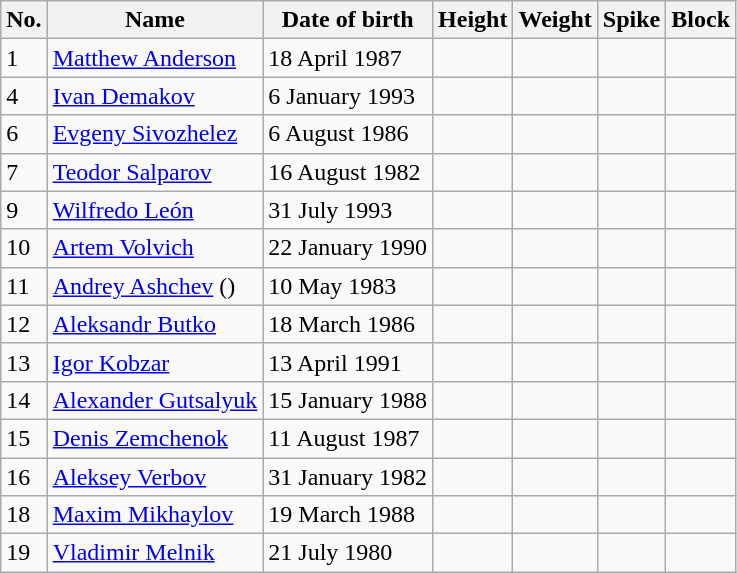<table class="wikitable sortable">
<tr>
<th>No.</th>
<th>Name</th>
<th>Date of birth</th>
<th>Height</th>
<th>Weight</th>
<th>Spike</th>
<th>Block</th>
</tr>
<tr>
<td>1</td>
<td> <a href='#'>Matthew Anderson</a></td>
<td>18 April 1987</td>
<td></td>
<td></td>
<td></td>
<td></td>
</tr>
<tr>
<td>4</td>
<td> <a href='#'>Ivan Demakov</a></td>
<td>6 January 1993</td>
<td></td>
<td></td>
<td></td>
<td></td>
</tr>
<tr>
<td>6</td>
<td> <a href='#'>Evgeny Sivozhelez</a></td>
<td>6 August 1986</td>
<td></td>
<td></td>
<td></td>
<td></td>
</tr>
<tr>
<td>7</td>
<td> <a href='#'>Teodor Salparov</a></td>
<td>16 August 1982</td>
<td></td>
<td></td>
<td></td>
<td></td>
</tr>
<tr>
<td>9</td>
<td> <a href='#'>Wilfredo León</a></td>
<td>31 July 1993</td>
<td></td>
<td></td>
<td></td>
<td></td>
</tr>
<tr>
<td>10</td>
<td> <a href='#'>Artem Volvich</a></td>
<td>22 January 1990</td>
<td></td>
<td></td>
<td></td>
<td></td>
</tr>
<tr>
<td>11</td>
<td> <a href='#'>Andrey Ashchev</a> ()</td>
<td>10 May 1983</td>
<td></td>
<td></td>
<td></td>
<td></td>
</tr>
<tr>
<td>12</td>
<td> <a href='#'>Aleksandr Butko</a></td>
<td>18 March 1986</td>
<td></td>
<td></td>
<td></td>
<td></td>
</tr>
<tr>
<td>13</td>
<td> <a href='#'>Igor Kobzar</a></td>
<td>13 April 1991</td>
<td></td>
<td></td>
<td></td>
<td></td>
</tr>
<tr>
<td>14</td>
<td> <a href='#'>Alexander Gutsalyuk</a></td>
<td>15 January 1988</td>
<td></td>
<td></td>
<td></td>
<td></td>
</tr>
<tr>
<td>15</td>
<td> <a href='#'>Denis Zemchenok</a></td>
<td>11 August 1987</td>
<td></td>
<td></td>
<td></td>
<td></td>
</tr>
<tr>
<td>16</td>
<td> <a href='#'>Aleksey Verbov</a></td>
<td>31 January 1982</td>
<td></td>
<td></td>
<td></td>
<td></td>
</tr>
<tr>
<td>18</td>
<td> <a href='#'>Maxim Mikhaylov</a></td>
<td>19 March 1988</td>
<td></td>
<td></td>
<td></td>
<td></td>
</tr>
<tr>
<td>19</td>
<td> <a href='#'>Vladimir Melnik</a></td>
<td>21 July 1980</td>
<td></td>
<td></td>
<td></td>
<td></td>
</tr>
</table>
